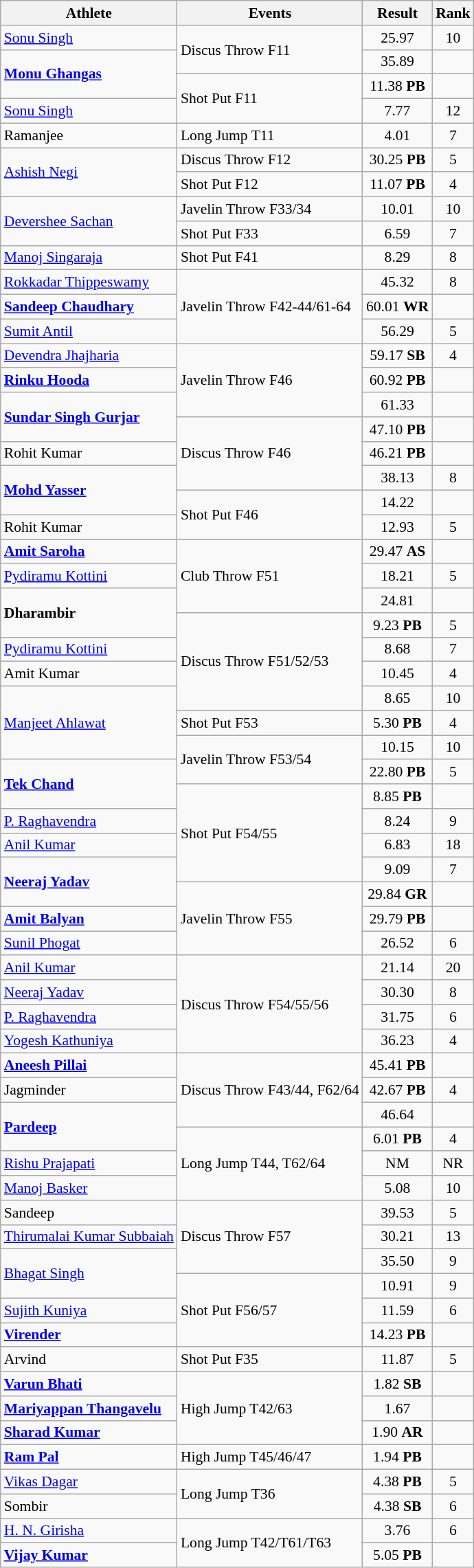<table class="wikitable" style="text-align:center; font-size:90%">
<tr>
<th>Athlete</th>
<th>Events</th>
<th>Result</th>
<th>Rank</th>
</tr>
<tr>
<td align="left"><a href='#'>Sonu Singh</a></td>
<td align="left" rowspan="2">Discus Throw F11</td>
<td>25.97</td>
<td>10</td>
</tr>
<tr>
<td align="left" rowspan=2><strong><a href='#'>Monu Ghangas</a></strong></td>
<td>35.89</td>
<td></td>
</tr>
<tr>
<td align="left" rowspan="2">Shot Put F11</td>
<td>11.38 <strong>PB</strong></td>
<td></td>
</tr>
<tr>
<td align="left"><a href='#'>Sonu Singh</a></td>
<td>7.77</td>
<td>12</td>
</tr>
<tr>
<td align="left">Ramanjee</td>
<td align="left">Long Jump T11</td>
<td>4.01</td>
<td>7</td>
</tr>
<tr>
<td align="left" rowspan=2><a href='#'>Ashish Negi</a></td>
<td align="left">Discus Throw F12</td>
<td>30.25 <strong>PB</strong></td>
<td>5</td>
</tr>
<tr>
<td align="left">Shot Put F12</td>
<td>11.07 <strong>PB</strong></td>
<td>4</td>
</tr>
<tr>
<td align="left" rowspan=2><a href='#'>Devershee Sachan</a></td>
<td align="left">Javelin Throw F33/34</td>
<td>10.01</td>
<td>10</td>
</tr>
<tr>
<td align="left">Shot Put F33</td>
<td>6.59</td>
<td>7</td>
</tr>
<tr>
<td align="left"><a href='#'>Manoj Singaraja</a></td>
<td align="left">Shot Put F41</td>
<td>8.29</td>
<td>8</td>
</tr>
<tr>
<td align="left"><a href='#'>Rokkadar Thippeswamy</a></td>
<td align="left" rowspan="3">Javelin Throw F42-44/61-64</td>
<td>45.32</td>
<td>8</td>
</tr>
<tr>
<td align="left"><strong><a href='#'>Sandeep Chaudhary</a></strong></td>
<td>60.01 <strong>WR</strong></td>
<td></td>
</tr>
<tr>
<td align="left"><a href='#'>Sumit Antil</a></td>
<td>56.29</td>
<td>5</td>
</tr>
<tr>
<td align="left"><a href='#'>Devendra Jhajharia</a></td>
<td align="left" rowspan="3">Javelin Throw F46</td>
<td>59.17 <strong>SB</strong></td>
<td>4</td>
</tr>
<tr>
<td align="left"><strong><a href='#'>Rinku Hooda</a></strong></td>
<td>60.92 <strong>PB</strong></td>
<td></td>
</tr>
<tr>
<td align="left" rowspan=2><strong><a href='#'>Sundar Singh Gurjar</a></strong></td>
<td>61.33</td>
<td></td>
</tr>
<tr>
<td align="left" rowspan="3">Discus Throw F46</td>
<td>47.10 <strong>PB</strong></td>
<td></td>
</tr>
<tr>
<td align="left">Rohit Kumar</td>
<td>46.21 <strong>PB</strong></td>
<td></td>
</tr>
<tr>
<td align="left" rowspan=2><strong><a href='#'>Mohd Yasser</a></strong></td>
<td>38.13</td>
<td>8</td>
</tr>
<tr>
<td align="left" rowspan="2">Shot Put F46</td>
<td>14.22</td>
<td></td>
</tr>
<tr>
<td align="left">Rohit Kumar</td>
<td>12.93</td>
<td>5</td>
</tr>
<tr>
<td align="left"><strong><a href='#'>Amit Saroha</a></strong></td>
<td align="left" rowspan="3">Club Throw F51</td>
<td>29.47 <strong>AS</strong></td>
<td></td>
</tr>
<tr>
<td align="left"><a href='#'>Pydiramu Kottini</a></td>
<td>18.21</td>
<td>5</td>
</tr>
<tr>
<td align="left" rowspan=2><strong>Dharambir</strong></td>
<td>24.81</td>
<td></td>
</tr>
<tr>
<td align="left" rowspan="4">Discus Throw F51/52/53</td>
<td>9.23 <strong>PB</strong></td>
<td>5</td>
</tr>
<tr>
<td align="left"><a href='#'>Pydiramu Kottini</a></td>
<td>8.68</td>
<td>7</td>
</tr>
<tr>
<td align="left">Amit Kumar</td>
<td>10.45</td>
<td>4</td>
</tr>
<tr>
<td align="left" rowspan=3><a href='#'>Manjeet Ahlawat</a></td>
<td>8.65</td>
<td>10</td>
</tr>
<tr>
<td align="left">Shot Put F53</td>
<td>5.30 <strong>PB</strong></td>
<td>4</td>
</tr>
<tr>
<td align="left" rowspan="2">Javelin Throw F53/54</td>
<td>10.15</td>
<td>10</td>
</tr>
<tr>
<td align="left" rowspan=2><strong><a href='#'>Tek Chand</a></strong></td>
<td>22.80 <strong>PB</strong></td>
<td>5</td>
</tr>
<tr>
<td align="left" rowspan="4">Shot Put F54/55</td>
<td>8.85 <strong>PB</strong></td>
<td></td>
</tr>
<tr>
<td align="left"><a href='#'>P. Raghavendra</a></td>
<td>8.24</td>
<td>9</td>
</tr>
<tr>
<td align="left"><a href='#'>Anil Kumar</a></td>
<td>6.83</td>
<td>18</td>
</tr>
<tr>
<td align="left" rowspan=2><strong><a href='#'>Neeraj Yadav</a></strong></td>
<td>9.09</td>
<td>7</td>
</tr>
<tr>
<td align="left" rowspan="3">Javelin Throw F55</td>
<td>29.84 <strong>GR</strong></td>
<td></td>
</tr>
<tr>
<td align="left"><strong><a href='#'>Amit Balyan</a></strong></td>
<td>29.79 <strong>PB</strong></td>
<td></td>
</tr>
<tr>
<td align="left"><a href='#'>Sunil Phogat</a></td>
<td>26.52</td>
<td>6</td>
</tr>
<tr>
<td align="left"><a href='#'>Anil Kumar</a></td>
<td align="left" rowspan="4">Discus Throw F54/55/56</td>
<td>21.14</td>
<td>20</td>
</tr>
<tr>
<td align="left"><a href='#'>Neeraj Yadav</a></td>
<td>30.30</td>
<td>8</td>
</tr>
<tr>
<td align="left"><a href='#'>P. Raghavendra</a></td>
<td>31.75</td>
<td>6</td>
</tr>
<tr>
<td align="left"><a href='#'>Yogesh Kathuniya</a></td>
<td>36.23</td>
<td>4</td>
</tr>
<tr>
<td align="left"><strong><a href='#'>Aneesh Pillai</a></strong></td>
<td align="left" rowspan="3">Discus Throw F43/44, F62/64</td>
<td>45.41 <strong>PB</strong></td>
<td></td>
</tr>
<tr>
<td align="left">Jagminder</td>
<td>42.67 <strong>PB</strong></td>
<td>4</td>
</tr>
<tr>
<td align="left" rowspan=2><strong><a href='#'>Pardeep</a></strong></td>
<td>46.64</td>
<td></td>
</tr>
<tr>
<td align="left" rowspan="3">Long Jump T44, T62/64</td>
<td>6.01 <strong>PB</strong></td>
<td>4</td>
</tr>
<tr>
<td align="left"><a href='#'>Rishu Prajapati</a></td>
<td>NM</td>
<td>NR</td>
</tr>
<tr>
<td align="left"><a href='#'>Manoj Basker</a></td>
<td>5.08</td>
<td>10</td>
</tr>
<tr>
<td align="left">Sandeep</td>
<td align="left" rowspan="3">Discus Throw F57</td>
<td>39.53</td>
<td>5</td>
</tr>
<tr>
<td align="left"><a href='#'>Thirumalai Kumar Subbaiah</a></td>
<td>30.21</td>
<td>13</td>
</tr>
<tr>
<td align="left" rowspan=2><a href='#'>Bhagat Singh</a></td>
<td>35.50</td>
<td>9</td>
</tr>
<tr>
<td align="left" rowspan="3">Shot Put F56/57</td>
<td>10.91</td>
<td>9</td>
</tr>
<tr>
<td align="left"><a href='#'>Sujith Kuniya</a></td>
<td>11.59</td>
<td>6</td>
</tr>
<tr>
<td align="left"><strong><a href='#'>Virender</a></strong></td>
<td>14.23 <strong>PB</strong></td>
<td></td>
</tr>
<tr>
<td align="left">Arvind</td>
<td align="left">Shot Put F35</td>
<td>11.87</td>
<td>5</td>
</tr>
<tr>
<td align="left"><strong><a href='#'>Varun Bhati</a></strong></td>
<td align="left" rowspan="3">High Jump T42/63</td>
<td>1.82 <strong>SB</strong></td>
<td></td>
</tr>
<tr>
<td align="left"><strong><a href='#'>Mariyappan Thangavelu</a></strong></td>
<td>1.67</td>
<td></td>
</tr>
<tr>
<td align="left"><strong><a href='#'>Sharad Kumar</a></strong></td>
<td>1.90 <strong>AR</strong></td>
<td></td>
</tr>
<tr>
<td align="left"><a href='#'><strong>Ram Pal</strong></a></td>
<td align="left">High Jump T45/46/47</td>
<td>1.94 <strong>PB</strong></td>
<td></td>
</tr>
<tr>
<td align="left"><a href='#'>Vikas Dagar</a></td>
<td align="left" rowspan="2">Long Jump T36</td>
<td>4.38 <strong>PB</strong></td>
<td>5</td>
</tr>
<tr>
<td align="left">Sombir</td>
<td>4.38 <strong>SB</strong></td>
<td>6</td>
</tr>
<tr>
<td align="left"><a href='#'>H. N. Girisha</a></td>
<td align="left" rowspan="2">Long Jump T42/T61/T63</td>
<td>3.76</td>
<td>6</td>
</tr>
<tr>
<td align="left"><strong><a href='#'>Vijay Kumar</a></strong></td>
<td>5.05 <strong>PB</strong></td>
<td></td>
</tr>
</table>
